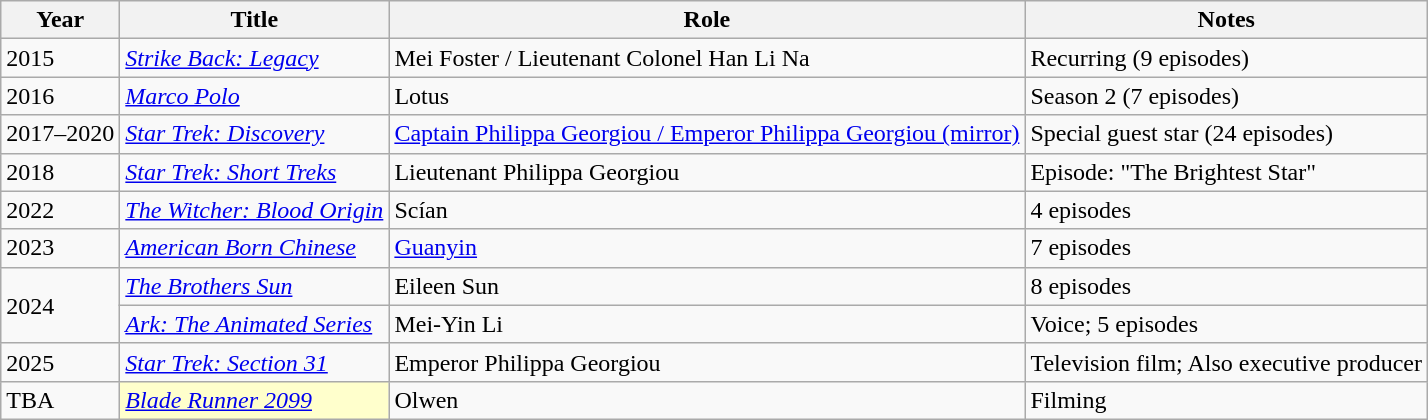<table class="wikitable sortable">
<tr>
<th>Year</th>
<th>Title</th>
<th>Role</th>
<th class="unsortable">Notes</th>
</tr>
<tr>
<td>2015</td>
<td><em><a href='#'>Strike Back: Legacy</a></em></td>
<td>Mei Foster / Lieutenant Colonel Han Li Na</td>
<td>Recurring (9 episodes)</td>
</tr>
<tr>
<td>2016</td>
<td><em><a href='#'>Marco Polo</a></em></td>
<td>Lotus</td>
<td>Season 2 (7 episodes)</td>
</tr>
<tr>
<td>2017–2020</td>
<td><em><a href='#'>Star Trek: Discovery</a></em></td>
<td><a href='#'>Captain Philippa Georgiou / Emperor Philippa Georgiou (mirror)</a></td>
<td>Special guest star (24 episodes)</td>
</tr>
<tr>
<td>2018</td>
<td><em><a href='#'>Star Trek: Short Treks</a></em></td>
<td>Lieutenant Philippa Georgiou</td>
<td>Episode: "The Brightest Star"</td>
</tr>
<tr>
<td>2022</td>
<td><em><a href='#'>The Witcher: Blood Origin</a></em></td>
<td>Scían</td>
<td>4 episodes</td>
</tr>
<tr>
<td>2023</td>
<td><em><a href='#'>American Born Chinese</a></em></td>
<td><a href='#'>Guanyin</a></td>
<td>7 episodes</td>
</tr>
<tr>
<td rowspan="2">2024</td>
<td><em><a href='#'>The Brothers Sun</a></em></td>
<td>Eileen Sun</td>
<td>8 episodes</td>
</tr>
<tr>
<td><em><a href='#'>Ark: The Animated Series</a></em></td>
<td>Mei-Yin Li</td>
<td>Voice; 5 episodes</td>
</tr>
<tr>
<td>2025</td>
<td><em><a href='#'>Star Trek: Section 31</a></em></td>
<td>Emperor Philippa Georgiou</td>
<td>Television film; Also executive producer</td>
</tr>
<tr>
<td>TBA</td>
<td style="background:#FFFFCC;"><em><a href='#'>Blade Runner 2099</a></em> </td>
<td>Olwen</td>
<td>Filming</td>
</tr>
</table>
